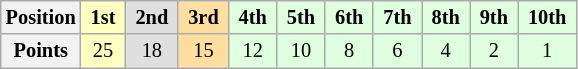<table class="wikitable" style="font-size:85%; text-align:center">
<tr>
<th>Position</th>
<td style="background:#FFFFBF;"> <strong>1st</strong> </td>
<td style="background:#DFDFDF;"> <strong>2nd</strong> </td>
<td style="background:#FFDF9F;"> <strong>3rd</strong> </td>
<td style="background:#DFFFDF;"> <strong>4th</strong> </td>
<td style="background:#DFFFDF;"> <strong>5th</strong> </td>
<td style="background:#DFFFDF;"> <strong>6th</strong> </td>
<td style="background:#DFFFDF;"> <strong>7th</strong> </td>
<td style="background:#DFFFDF;"> <strong>8th</strong> </td>
<td style="background:#DFFFDF;"> <strong>9th</strong> </td>
<td style="background:#DFFFDF;"> <strong>10th</strong> </td>
</tr>
<tr>
<th>Points</th>
<td style="background:#FFFFBF;">25</td>
<td style="background:#DFDFDF;">18</td>
<td style="background:#FFDF9F;">15</td>
<td style="background:#DFFFDF;">12</td>
<td style="background:#DFFFDF;">10</td>
<td style="background:#DFFFDF;">8</td>
<td style="background:#DFFFDF;">6</td>
<td style="background:#DFFFDF;">4</td>
<td style="background:#DFFFDF;">2</td>
<td style="background:#DFFFDF;">1</td>
</tr>
</table>
